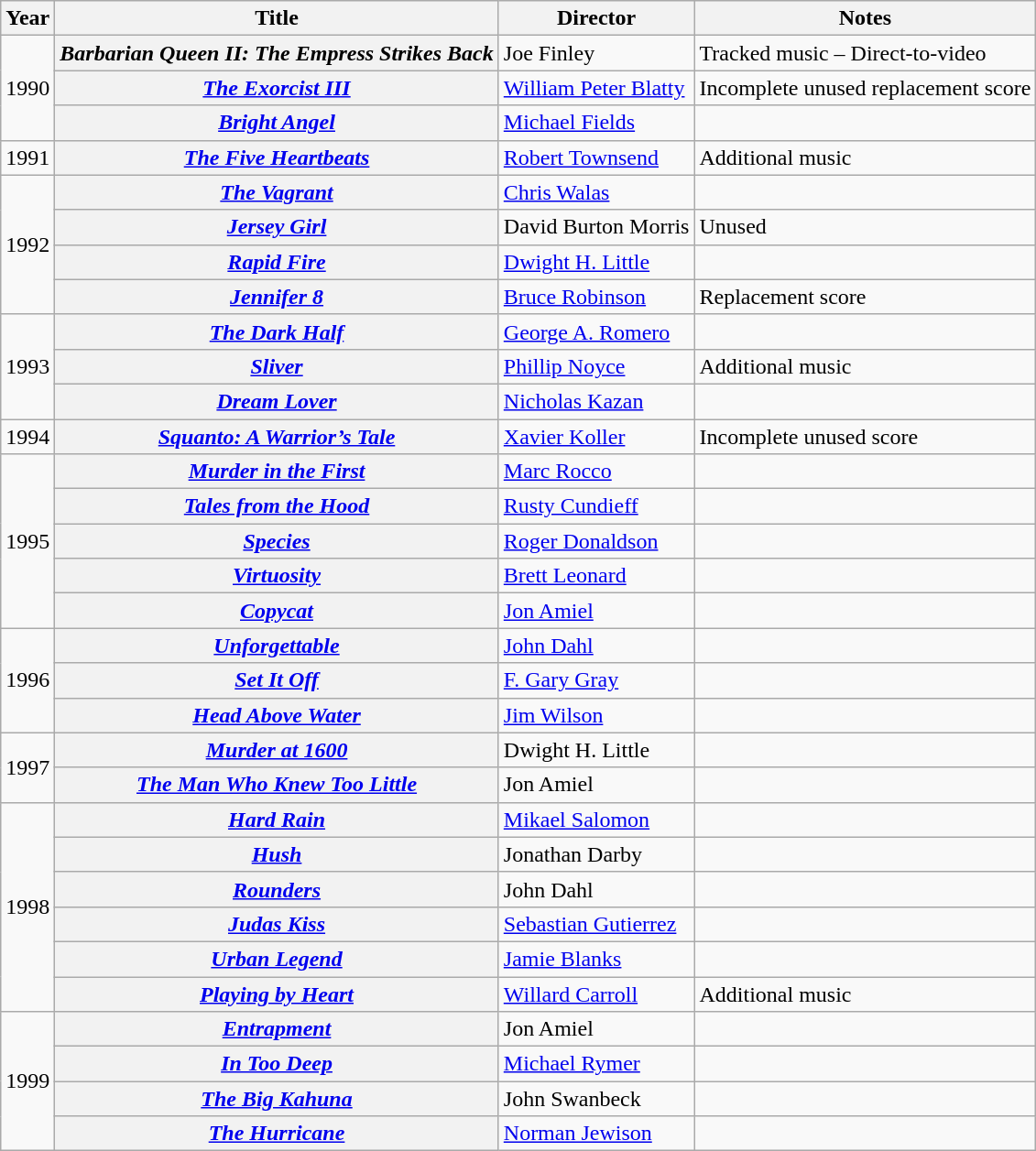<table class="wikitable sortable plainrowheaders">
<tr>
<th>Year</th>
<th>Title</th>
<th>Director</th>
<th>Notes</th>
</tr>
<tr>
<td rowspan="3">1990</td>
<th scope="row" style="text-align:center;"><em>Barbarian Queen II: The Empress Strikes Back</em></th>
<td>Joe Finley</td>
<td>Tracked music – Direct-to-video</td>
</tr>
<tr>
<th scope="row" style="text-align:center;"><em><a href='#'>The Exorcist III</a></em></th>
<td><a href='#'>William Peter Blatty</a></td>
<td>Incomplete unused replacement score</td>
</tr>
<tr>
<th scope="row" style="text-align:center;"><em><a href='#'>Bright Angel</a></em></th>
<td><a href='#'>Michael Fields</a></td>
<td></td>
</tr>
<tr>
<td rowspan="1">1991</td>
<th scope="row" style="text-align:center;"><em><a href='#'>The Five Heartbeats</a></em></th>
<td><a href='#'>Robert Townsend</a></td>
<td>Additional music</td>
</tr>
<tr>
<td rowspan="4">1992</td>
<th scope="row" style="text-align:center;"><em><a href='#'>The Vagrant</a></em></th>
<td><a href='#'>Chris Walas</a></td>
<td></td>
</tr>
<tr>
<th scope="row" style="text-align:center;"><em><a href='#'>Jersey Girl</a></em></th>
<td>David Burton Morris</td>
<td>Unused</td>
</tr>
<tr>
<th scope="row" style="text-align:center;"><em><a href='#'>Rapid Fire</a></em></th>
<td><a href='#'>Dwight H. Little</a></td>
<td></td>
</tr>
<tr>
<th scope="row" style="text-align:center;"><em><a href='#'>Jennifer 8</a></em></th>
<td><a href='#'>Bruce Robinson</a></td>
<td>Replacement score</td>
</tr>
<tr>
<td rowspan="3">1993</td>
<th scope="row" style="text-align:center;"><em><a href='#'>The Dark Half</a></em></th>
<td><a href='#'>George A. Romero</a></td>
<td></td>
</tr>
<tr>
<th scope="row" style="text-align:center;"><em><a href='#'>Sliver</a></em></th>
<td><a href='#'>Phillip Noyce</a></td>
<td>Additional music</td>
</tr>
<tr>
<th scope="row" style="text-align:center;"><em><a href='#'>Dream Lover</a></em></th>
<td><a href='#'>Nicholas Kazan</a></td>
<td></td>
</tr>
<tr>
<td>1994</td>
<th scope="row" style="text-align:center;"><em><a href='#'>Squanto: A Warrior’s Tale</a></em></th>
<td><a href='#'>Xavier Koller</a></td>
<td>Incomplete unused score</td>
</tr>
<tr>
<td rowspan="5">1995</td>
<th scope="row" style="text-align:center;"><em><a href='#'>Murder in the First</a></em></th>
<td><a href='#'>Marc Rocco</a></td>
<td></td>
</tr>
<tr>
<th scope="row" style="text-align:center;"><em><a href='#'>Tales from the Hood</a></em></th>
<td><a href='#'>Rusty Cundieff</a></td>
<td></td>
</tr>
<tr>
<th scope="row" style="text-align:center;"><em><a href='#'>Species</a></em></th>
<td><a href='#'>Roger Donaldson</a></td>
<td></td>
</tr>
<tr>
<th scope="row" style="text-align:center;"><em><a href='#'>Virtuosity</a></em></th>
<td><a href='#'>Brett Leonard</a></td>
<td></td>
</tr>
<tr>
<th scope="row" style="text-align:center;"><em><a href='#'>Copycat</a></em></th>
<td><a href='#'>Jon Amiel</a></td>
<td></td>
</tr>
<tr>
<td rowspan="3">1996</td>
<th scope="row" style="text-align:center;"><em><a href='#'>Unforgettable</a></em></th>
<td><a href='#'>John Dahl</a></td>
<td></td>
</tr>
<tr>
<th scope="row" style="text-align:center;"><em><a href='#'>Set It Off</a></em></th>
<td><a href='#'>F. Gary Gray</a></td>
<td></td>
</tr>
<tr>
<th scope="row" style="text-align:center;"><em><a href='#'>Head Above Water</a></em></th>
<td><a href='#'>Jim Wilson</a></td>
<td></td>
</tr>
<tr>
<td rowspan="2">1997</td>
<th scope="row" style="text-align:center;"><em><a href='#'>Murder at 1600</a></em></th>
<td>Dwight H. Little</td>
<td></td>
</tr>
<tr>
<th scope="row" style="text-align:center;"><em><a href='#'>The Man Who Knew Too Little</a></em></th>
<td>Jon Amiel</td>
<td></td>
</tr>
<tr>
<td rowspan="6">1998</td>
<th scope="row" style="text-align:center;"><em><a href='#'>Hard Rain</a></em></th>
<td><a href='#'>Mikael Salomon</a></td>
<td></td>
</tr>
<tr>
<th scope="row" style="text-align:center;"><em><a href='#'>Hush</a></em></th>
<td>Jonathan Darby</td>
<td></td>
</tr>
<tr>
<th scope="row" style="text-align:center;"><em><a href='#'>Rounders</a></em></th>
<td>John Dahl</td>
<td></td>
</tr>
<tr>
<th scope="row" style="text-align:center;"><em><a href='#'>Judas Kiss</a></em></th>
<td><a href='#'>Sebastian Gutierrez</a></td>
<td></td>
</tr>
<tr>
<th scope="row" style="text-align:center;"><em><a href='#'>Urban Legend</a></em></th>
<td><a href='#'>Jamie Blanks</a></td>
<td></td>
</tr>
<tr>
<th scope="row" style="text-align:center;"><em><a href='#'>Playing by Heart</a></em></th>
<td><a href='#'>Willard Carroll</a></td>
<td>Additional music</td>
</tr>
<tr>
<td rowspan="4">1999</td>
<th scope="row" style="text-align:center;"><em><a href='#'>Entrapment</a></em></th>
<td>Jon Amiel</td>
<td></td>
</tr>
<tr>
<th scope="row" style="text-align:center;"><em><a href='#'>In Too Deep</a></em></th>
<td><a href='#'>Michael Rymer</a></td>
<td></td>
</tr>
<tr>
<th scope="row" style="text-align:center;"><em><a href='#'>The Big Kahuna</a></em></th>
<td>John Swanbeck</td>
<td></td>
</tr>
<tr>
<th scope="row" style="text-align:center;"><em><a href='#'>The Hurricane</a></em></th>
<td><a href='#'>Norman Jewison</a></td>
<td></td>
</tr>
</table>
